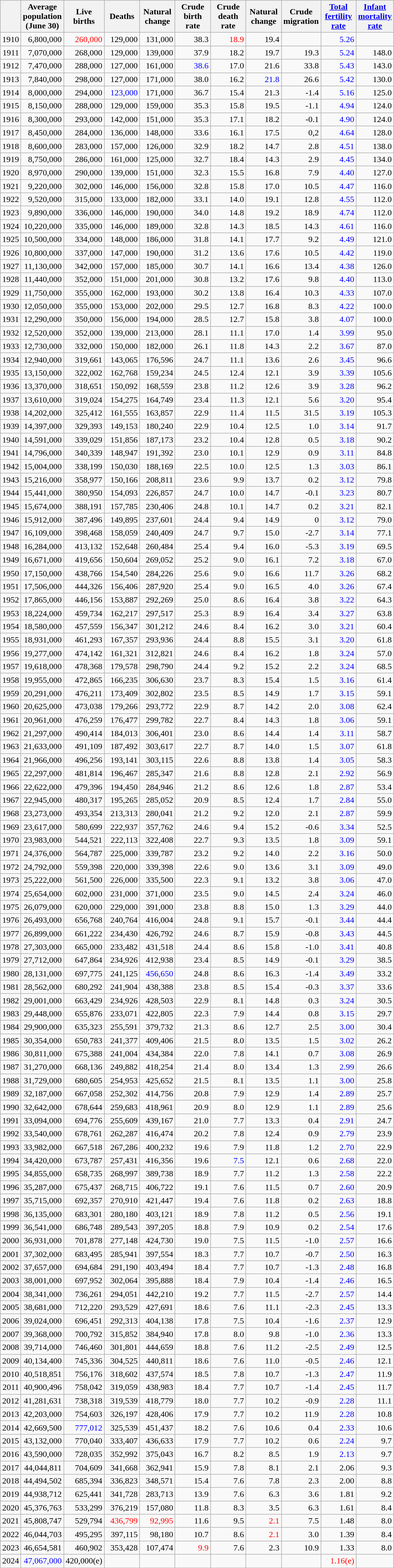<table class="wikitable sortable" style="text-align: right;">
<tr>
<th></th>
<th width="60pt">Average population (June 30)</th>
<th width="60pt">Live births</th>
<th width="60pt">Deaths</th>
<th width="60pt">Natural change</th>
<th width="60pt">Crude birth rate<br></th>
<th width="60pt">Crude death rate<br></th>
<th width="60pt">Natural change<br></th>
<th width="60pt">Crude migration<br></th>
<th width="60pt"><a href='#'>Total fertility rate</a></th>
<th width="60pt"><a href='#'>Infant mortality rate</a></th>
</tr>
<tr>
<td>1910</td>
<td>6,800,000</td>
<td style="color:red">260,000</td>
<td>129,000</td>
<td>131,000</td>
<td>38.3</td>
<td style="color:red">18.9</td>
<td>19.4</td>
<td></td>
<td style="text-align:right; color:blue;">5.26</td>
<td></td>
</tr>
<tr>
<td>1911</td>
<td>7,070,000</td>
<td>268,000</td>
<td>129,000</td>
<td>139,000</td>
<td>37.9</td>
<td>18.2</td>
<td>19.7</td>
<td>19.3</td>
<td style="text-align:right; color:blue;">5.24</td>
<td>148.0</td>
</tr>
<tr>
<td>1912</td>
<td>7,470,000</td>
<td>288,000</td>
<td>127,000</td>
<td>161,000</td>
<td style="color:blue;">38.6</td>
<td>17.0</td>
<td>21.6</td>
<td>33.8</td>
<td style="text-align:right; color:blue;">5.43</td>
<td>143.0</td>
</tr>
<tr>
<td>1913</td>
<td>7,840,000</td>
<td>298,000</td>
<td>127,000</td>
<td>171,000</td>
<td>38.0</td>
<td>16.2</td>
<td style="color:blue;">21.8</td>
<td>26.6</td>
<td style="text-align:right; color:blue;">5.42</td>
<td>130.0</td>
</tr>
<tr>
<td>1914</td>
<td>8,000,000</td>
<td>294,000</td>
<td style="text-align:right;color:blue;">123,000</td>
<td>171,000</td>
<td>36.7</td>
<td>15.4</td>
<td>21.3</td>
<td>-1.4</td>
<td style="text-align:right; color:blue;">5.16</td>
<td>125.0</td>
</tr>
<tr>
<td>1915</td>
<td>8,150,000</td>
<td>288,000</td>
<td>129,000</td>
<td>159,000</td>
<td>35.3</td>
<td>15.8</td>
<td>19.5</td>
<td>-1.1</td>
<td style="text-align:right; color:blue;">4.94</td>
<td>124.0</td>
</tr>
<tr>
<td>1916</td>
<td>8,300,000</td>
<td>293,000</td>
<td>142,000</td>
<td>151,000</td>
<td>35.3</td>
<td>17.1</td>
<td>18.2</td>
<td>-0.1</td>
<td style="text-align:right; color:blue;">4.90</td>
<td>124.0</td>
</tr>
<tr>
<td>1917</td>
<td>8,450,000</td>
<td>284,000</td>
<td>136,000</td>
<td>148,000</td>
<td>33.6</td>
<td>16.1</td>
<td>17.5</td>
<td>0,2</td>
<td style="text-align:right; color:blue;">4.64</td>
<td>128.0</td>
</tr>
<tr>
<td>1918</td>
<td>8,600,000</td>
<td>283,000</td>
<td>157,000</td>
<td>126,000</td>
<td>32.9</td>
<td>18.2</td>
<td>14.7</td>
<td>2.8</td>
<td style="text-align:right; color:blue;">4.51</td>
<td>138.0</td>
</tr>
<tr>
<td>1919</td>
<td>8,750,000</td>
<td>286,000</td>
<td>161,000</td>
<td>125,000</td>
<td>32.7</td>
<td>18.4</td>
<td>14.3</td>
<td>2.9</td>
<td style="text-align:right; color:blue;">4.45</td>
<td>134.0</td>
</tr>
<tr>
<td>1920</td>
<td>8,970,000</td>
<td>290,000</td>
<td>139,000</td>
<td>151,000</td>
<td>32.3</td>
<td>15.5</td>
<td>16.8</td>
<td>7.9</td>
<td style="text-align:right; color:blue;">4.40</td>
<td>127.0</td>
</tr>
<tr>
<td>1921</td>
<td>9,220,000</td>
<td>302,000</td>
<td>146,000</td>
<td>156,000</td>
<td>32.8</td>
<td>15.8</td>
<td>17.0</td>
<td>10.5</td>
<td style="text-align:right; color:blue;">4.47</td>
<td>116.0</td>
</tr>
<tr>
<td>1922</td>
<td>9,520,000</td>
<td>315,000</td>
<td>133,000</td>
<td>182,000</td>
<td>33.1</td>
<td>14.0</td>
<td>19.1</td>
<td>12.8</td>
<td style="text-align:right; color:blue;">4.55</td>
<td>112.0</td>
</tr>
<tr>
<td>1923</td>
<td>9,890,000</td>
<td>336,000</td>
<td>146,000</td>
<td>190,000</td>
<td>34.0</td>
<td>14.8</td>
<td>19.2</td>
<td>18.9</td>
<td style="text-align:right; color:blue;">4.74</td>
<td>112.0</td>
</tr>
<tr>
<td>1924</td>
<td>10,220,000</td>
<td>335,000</td>
<td>146,000</td>
<td>189,000</td>
<td>32.8</td>
<td>14.3</td>
<td>18.5</td>
<td>14.3</td>
<td style="text-align:right; color:blue;">4.61</td>
<td>116.0</td>
</tr>
<tr>
<td>1925</td>
<td>10,500,000</td>
<td>334,000</td>
<td>148,000</td>
<td>186,000</td>
<td>31.8</td>
<td>14.1</td>
<td>17.7</td>
<td>9.2</td>
<td style="text-align:right; color:blue;">4.49</td>
<td>121.0</td>
</tr>
<tr>
<td>1926</td>
<td>10,800,000</td>
<td>337,000</td>
<td>147,000</td>
<td>190,000</td>
<td>31.2</td>
<td>13.6</td>
<td>17.6</td>
<td>10.5</td>
<td style="text-align:right; color:blue;">4.42</td>
<td>119.0</td>
</tr>
<tr>
<td>1927</td>
<td>11,130,000</td>
<td>342,000</td>
<td>157,000</td>
<td>185,000</td>
<td>30.7</td>
<td>14.1</td>
<td>16.6</td>
<td>13.4</td>
<td style="text-align:right; color:blue;">4.38</td>
<td>126.0</td>
</tr>
<tr>
<td>1928</td>
<td>11,440,000</td>
<td>352,000</td>
<td>151,000</td>
<td>201,000</td>
<td>30.8</td>
<td>13.2</td>
<td>17.6</td>
<td>9.8</td>
<td style="text-align:right; color:blue;">4.40</td>
<td>113.0</td>
</tr>
<tr>
<td>1929</td>
<td>11,750,000</td>
<td>355,000</td>
<td>162,000</td>
<td>193,000</td>
<td>30.2</td>
<td>13.8</td>
<td>16.4</td>
<td>10.3</td>
<td style="text-align:right; color:blue;">4.33</td>
<td>107.0</td>
</tr>
<tr>
<td>1930</td>
<td>12,050,000</td>
<td>355,000</td>
<td>153,000</td>
<td>202,000</td>
<td>29.5</td>
<td>12.7</td>
<td>16.8</td>
<td>8.3</td>
<td style="text-align:right; color:blue;">4.22</td>
<td>100.0</td>
</tr>
<tr>
<td>1931</td>
<td>12,290,000</td>
<td>350,000</td>
<td>156,000</td>
<td>194,000</td>
<td>28.5</td>
<td>12.7</td>
<td>15.8</td>
<td>3.8</td>
<td style="text-align:right; color:blue;">4.07</td>
<td>100.0</td>
</tr>
<tr>
<td>1932</td>
<td>12,520,000</td>
<td>352,000</td>
<td>139,000</td>
<td>213,000</td>
<td>28.1</td>
<td>11.1</td>
<td>17.0</td>
<td>1.4</td>
<td style="text-align:right; color:blue;">3.99</td>
<td>95.0</td>
</tr>
<tr>
<td>1933</td>
<td>12,730,000</td>
<td>332,000</td>
<td>150,000</td>
<td>182,000</td>
<td>26.1</td>
<td>11.8</td>
<td>14.3</td>
<td>2.2</td>
<td style="text-align:right; color:blue;">3.67</td>
<td>87.0</td>
</tr>
<tr>
<td>1934</td>
<td>12,940,000</td>
<td>319,661</td>
<td>143,065</td>
<td>176,596</td>
<td>24.7</td>
<td>11.1</td>
<td>13.6</td>
<td>2.6</td>
<td style="text-align:right; color:blue;">3.45</td>
<td>96.6</td>
</tr>
<tr>
<td>1935</td>
<td>13,150,000</td>
<td>322,002</td>
<td>162,768</td>
<td>159,234</td>
<td>24.5</td>
<td>12.4</td>
<td>12.1</td>
<td>3.9</td>
<td style="text-align:right; color:blue;">3.39</td>
<td>105.6</td>
</tr>
<tr>
<td>1936</td>
<td>13,370,000</td>
<td>318,651</td>
<td>150,092</td>
<td>168,559</td>
<td>23.8</td>
<td>11.2</td>
<td>12.6</td>
<td>3.9</td>
<td style="text-align:right; color:blue;">3.28</td>
<td>96.2</td>
</tr>
<tr>
<td>1937</td>
<td>13,610,000</td>
<td>319,024</td>
<td>154,275</td>
<td>164,749</td>
<td>23.4</td>
<td>11.3</td>
<td>12.1</td>
<td>5.6</td>
<td style="text-align:right; color:blue;">3.20</td>
<td>95.4</td>
</tr>
<tr>
<td>1938</td>
<td>14,202,000</td>
<td>325,412</td>
<td>161,555</td>
<td>163,857</td>
<td>22.9</td>
<td>11.4</td>
<td>11.5</td>
<td>31.5</td>
<td style="text-align:right; color:blue;">3.19</td>
<td>105.3</td>
</tr>
<tr>
<td>1939</td>
<td>14,397,000</td>
<td>329,393</td>
<td>149,153</td>
<td>180,240</td>
<td>22.9</td>
<td>10.4</td>
<td>12.5</td>
<td>1.0</td>
<td style="text-align:right; color:blue;">3.14</td>
<td>91.7</td>
</tr>
<tr>
<td>1940</td>
<td>14,591,000</td>
<td>339,029</td>
<td>151,856</td>
<td>187,173</td>
<td>23.2</td>
<td>10.4</td>
<td>12.8</td>
<td>0.5</td>
<td style="text-align:right; color:blue;">3.18</td>
<td>90.2</td>
</tr>
<tr>
<td>1941</td>
<td>14,796,000</td>
<td>340,339</td>
<td>148,947</td>
<td>191,392</td>
<td>23.0</td>
<td>10.1</td>
<td>12.9</td>
<td>0.9</td>
<td style="text-align:right; color:blue;">3.11</td>
<td>84.8</td>
</tr>
<tr>
<td>1942</td>
<td>15,004,000</td>
<td>338,199</td>
<td>150,030</td>
<td>188,169</td>
<td>22.5</td>
<td>10.0</td>
<td>12.5</td>
<td>1.3</td>
<td style="text-align:right; color:blue;">3.03</td>
<td>86.1</td>
</tr>
<tr>
<td>1943</td>
<td>15,216,000</td>
<td>358,977</td>
<td>150,166</td>
<td>208,811</td>
<td>23.6</td>
<td>9.9</td>
<td>13.7</td>
<td>0.2</td>
<td style="text-align:right; color:blue;">3.12</td>
<td>79.8</td>
</tr>
<tr>
<td>1944</td>
<td>15,441,000</td>
<td>380,950</td>
<td>154,093</td>
<td>226,857</td>
<td>24.7</td>
<td>10.0</td>
<td>14.7</td>
<td>-0.1</td>
<td style="text-align:right; color:blue;">3.23</td>
<td>80.7</td>
</tr>
<tr>
<td>1945</td>
<td>15,674,000</td>
<td>388,191</td>
<td>157,785</td>
<td>230,406</td>
<td>24.8</td>
<td>10.1</td>
<td>14.7</td>
<td>0.2</td>
<td style="text-align:right; color:blue;">3.21</td>
<td>82.1</td>
</tr>
<tr>
<td>1946</td>
<td>15,912,000</td>
<td>387,496</td>
<td>149,895</td>
<td>237,601</td>
<td>24.4</td>
<td>9.4</td>
<td>14.9</td>
<td>0</td>
<td style="text-align:right; color:blue;">3.12</td>
<td>79.0</td>
</tr>
<tr>
<td>1947</td>
<td>16,109,000</td>
<td>398,468</td>
<td>158,059</td>
<td>240,409</td>
<td>24.7</td>
<td>9.7</td>
<td>15.0</td>
<td>-2.7</td>
<td style="text-align:right; color:blue;">3.14</td>
<td>77.1</td>
</tr>
<tr>
<td>1948</td>
<td>16,284,000</td>
<td>413,132</td>
<td>152,648</td>
<td>260,484</td>
<td>25.4</td>
<td>9.4</td>
<td>16.0</td>
<td>-5.3</td>
<td style="text-align:right; color:blue;">3.19</td>
<td>69.5</td>
</tr>
<tr>
<td>1949</td>
<td>16,671,000</td>
<td>419,656</td>
<td>150,604</td>
<td>269,052</td>
<td>25.2</td>
<td>9.0</td>
<td>16.1</td>
<td>7.2</td>
<td style="text-align:right; color:blue;">3.18</td>
<td>67.0</td>
</tr>
<tr>
<td>1950</td>
<td>17,150,000</td>
<td>438,766</td>
<td>154,540</td>
<td>284,226</td>
<td>25.6</td>
<td>9.0</td>
<td>16.6</td>
<td>11.7</td>
<td style="text-align:right; color:blue;">3.26</td>
<td>68.2</td>
</tr>
<tr>
<td>1951</td>
<td>17,506,000</td>
<td>444,326</td>
<td>156,406</td>
<td>287,920</td>
<td>25.4</td>
<td>9.0</td>
<td>16.5</td>
<td>4.0</td>
<td style="text-align:right; color:blue;">3.26</td>
<td>67.4</td>
</tr>
<tr>
<td>1952</td>
<td>17,865,000</td>
<td>446,156</td>
<td>153,887</td>
<td>292,269</td>
<td>25.0</td>
<td>8.6</td>
<td>16.4</td>
<td>3.8</td>
<td style="text-align:right; color:blue;">3.22</td>
<td>64.3</td>
</tr>
<tr>
<td>1953</td>
<td>18,224,000</td>
<td>459,734</td>
<td>162,217</td>
<td>297,517</td>
<td>25.3</td>
<td>8.9</td>
<td>16.4</td>
<td>3.4</td>
<td style="text-align:right; color:blue;">3.27</td>
<td>63.8</td>
</tr>
<tr>
<td>1954</td>
<td>18,580,000</td>
<td>457,559</td>
<td>156,347</td>
<td>301,212</td>
<td>24.6</td>
<td>8.4</td>
<td>16.2</td>
<td>3.0</td>
<td style="text-align:right; color:blue;">3.21</td>
<td>60.4</td>
</tr>
<tr>
<td>1955</td>
<td>18,931,000</td>
<td>461,293</td>
<td>167,357</td>
<td>293,936</td>
<td>24.4</td>
<td>8.8</td>
<td>15.5</td>
<td>3.1</td>
<td style="text-align:right; color:blue;">3.20</td>
<td>61.8</td>
</tr>
<tr>
<td>1956</td>
<td>19,277,000</td>
<td>474,142</td>
<td>161,321</td>
<td>312,821</td>
<td>24.6</td>
<td>8.4</td>
<td>16.2</td>
<td>1.8</td>
<td style="text-align:right; color:blue;">3.24</td>
<td>57.0</td>
</tr>
<tr>
<td>1957</td>
<td>19,618,000</td>
<td>478,368</td>
<td>179,578</td>
<td>298,790</td>
<td>24.4</td>
<td>9.2</td>
<td>15.2</td>
<td>2.2</td>
<td style="text-align:right; color:blue;">3.24</td>
<td>68.5</td>
</tr>
<tr>
<td>1958</td>
<td>19,955,000</td>
<td>472,865</td>
<td>166,235</td>
<td>306,630</td>
<td>23.7</td>
<td>8.3</td>
<td>15.4</td>
<td>1.5</td>
<td style="text-align:right; color:blue;">3.16</td>
<td>61.4</td>
</tr>
<tr>
<td>1959</td>
<td>20,291,000</td>
<td>476,211</td>
<td>173,409</td>
<td>302,802</td>
<td>23.5</td>
<td>8.5</td>
<td>14.9</td>
<td>1.7</td>
<td style="text-align:right; color:blue;">3.15</td>
<td>59.1</td>
</tr>
<tr>
<td>1960</td>
<td>20,625,000</td>
<td>473,038</td>
<td>179,266</td>
<td>293,772</td>
<td>22.9</td>
<td>8.7</td>
<td>14.2</td>
<td>2.0</td>
<td style="text-align:right; color:blue;">3.08</td>
<td>62.4</td>
</tr>
<tr>
<td>1961</td>
<td>20,961,000</td>
<td>476,259</td>
<td>176,477</td>
<td>299,782</td>
<td>22.7</td>
<td>8.4</td>
<td>14.3</td>
<td>1.8</td>
<td style="text-align:right; color:blue;">3.06</td>
<td>59.1</td>
</tr>
<tr>
<td>1962</td>
<td>21,297,000</td>
<td>490,414</td>
<td>184,013</td>
<td>306,401</td>
<td>23.0</td>
<td>8.6</td>
<td>14.4</td>
<td>1.4</td>
<td style="text-align:right; color:blue;">3.11</td>
<td>58.7</td>
</tr>
<tr>
<td>1963</td>
<td>21,633,000</td>
<td>491,109</td>
<td>187,492</td>
<td>303,617</td>
<td>22.7</td>
<td>8.7</td>
<td>14.0</td>
<td>1.5</td>
<td style="text-align:right; color:blue;">3.07</td>
<td>61.8</td>
</tr>
<tr>
<td>1964</td>
<td>21,966,000</td>
<td>496,256</td>
<td>193,141</td>
<td>303,115</td>
<td>22.6</td>
<td>8.8</td>
<td>13.8</td>
<td>1.4</td>
<td style="text-align:right; color:blue;">3.05</td>
<td>58.3</td>
</tr>
<tr>
<td>1965</td>
<td>22,297,000</td>
<td>481,814</td>
<td>196,467</td>
<td>285,347</td>
<td>21.6</td>
<td>8.8</td>
<td>12.8</td>
<td>2.1</td>
<td style="text-align:right; color:blue;">2.92</td>
<td>56.9</td>
</tr>
<tr>
<td>1966</td>
<td>22,622,000</td>
<td>479,396</td>
<td>194,450</td>
<td>284,946</td>
<td>21.2</td>
<td>8.6</td>
<td>12.6</td>
<td>1.8</td>
<td style="text-align:right; color:blue;">2.87</td>
<td>53.4</td>
</tr>
<tr>
<td>1967</td>
<td>22,945,000</td>
<td>480,317</td>
<td>195,265</td>
<td>285,052</td>
<td>20.9</td>
<td>8.5</td>
<td>12.4</td>
<td>1.7</td>
<td style="text-align:right; color:blue;">2.84</td>
<td>55.0</td>
</tr>
<tr>
<td>1968</td>
<td>23,273,000</td>
<td>493,354</td>
<td>213,313</td>
<td>280,041</td>
<td>21.2</td>
<td>9.2</td>
<td>12.0</td>
<td>2.1</td>
<td style="text-align:right; color:blue;">2.87</td>
<td>59.9</td>
</tr>
<tr>
<td>1969</td>
<td>23,617,000</td>
<td>580,699</td>
<td>222,937</td>
<td>357,762</td>
<td>24.6</td>
<td>9.4</td>
<td>15.2</td>
<td>-0.6</td>
<td style="text-align:right; color:blue;">3.34</td>
<td>52.5</td>
</tr>
<tr>
<td>1970</td>
<td>23,983,000</td>
<td>544,521</td>
<td>222,113</td>
<td>322,408</td>
<td>22.7</td>
<td>9.3</td>
<td>13.5</td>
<td>1.8</td>
<td style="text-align:right; color:blue;">3.09</td>
<td>59.1</td>
</tr>
<tr>
<td>1971</td>
<td>24,376,000</td>
<td>564,787</td>
<td>225,000</td>
<td>339,787</td>
<td>23.2</td>
<td>9.2</td>
<td>14.0</td>
<td>2.2</td>
<td style="text-align:right; color:blue;">3.16</td>
<td>50.0</td>
</tr>
<tr>
<td>1972</td>
<td>24,792,000</td>
<td>559,398</td>
<td>220,000</td>
<td>339,398</td>
<td>22.6</td>
<td>9.0</td>
<td>13.6</td>
<td>3.1</td>
<td style="text-align:right; color:blue;">3.09</td>
<td>49.0</td>
</tr>
<tr>
<td>1973</td>
<td>25,222,000</td>
<td>561,500</td>
<td>226,000</td>
<td>335,500</td>
<td>22.3</td>
<td>9.1</td>
<td>13.2</td>
<td>3.8</td>
<td style="text-align:right; color:blue;">3.06</td>
<td>47.0</td>
</tr>
<tr>
<td>1974</td>
<td>25,654,000</td>
<td>602,000</td>
<td>231,000</td>
<td>371,000</td>
<td>23.5</td>
<td>9.0</td>
<td>14.5</td>
<td>2.4</td>
<td style="text-align:right; color:blue;">3.24</td>
<td>46.0</td>
</tr>
<tr>
<td>1975</td>
<td>26,079,000</td>
<td>620,000</td>
<td>229,000</td>
<td>391,000</td>
<td>23.8</td>
<td>8.8</td>
<td>15.0</td>
<td>1.3</td>
<td style="text-align:right; color:blue;">3.29</td>
<td>44.0</td>
</tr>
<tr>
<td>1976</td>
<td>26,493,000</td>
<td>656,768</td>
<td>240,764</td>
<td>416,004</td>
<td>24.8</td>
<td>9.1</td>
<td>15.7</td>
<td>-0.1</td>
<td style="text-align:right; color:blue;">3.44</td>
<td>44.4</td>
</tr>
<tr>
<td>1977</td>
<td>26,899,000</td>
<td>661,222</td>
<td>234,430</td>
<td>426,792</td>
<td>24.6</td>
<td>8.7</td>
<td>15.9</td>
<td>-0.8</td>
<td style="text-align:right; color:blue;">3.43</td>
<td>44.5</td>
</tr>
<tr>
<td>1978</td>
<td>27,303,000</td>
<td>665,000</td>
<td>233,482</td>
<td>431,518</td>
<td>24.4</td>
<td>8.6</td>
<td>15.8</td>
<td>-1.0</td>
<td style="text-align:right; color:blue;">3.41</td>
<td>40.8</td>
</tr>
<tr>
<td>1979</td>
<td>27,712,000</td>
<td>647,864</td>
<td>234,926</td>
<td>412,938</td>
<td>23.4</td>
<td>8.5</td>
<td>14.9</td>
<td>-0.1</td>
<td style="text-align:right; color:blue;">3.29</td>
<td>38.5</td>
</tr>
<tr>
<td>1980</td>
<td>28,131,000</td>
<td>697,775</td>
<td>241,125</td>
<td style="text-align:right; color:blue;">456,650</td>
<td>24.8</td>
<td>8.6</td>
<td>16.3</td>
<td>-1.4</td>
<td style="text-align:right; color:blue;">3.49</td>
<td>33.2</td>
</tr>
<tr>
<td>1981</td>
<td>28,562,000</td>
<td>680,292</td>
<td>241,904</td>
<td>438,388</td>
<td>23.8</td>
<td>8.5</td>
<td>15.4</td>
<td>-0.3</td>
<td style="text-align:right; color:blue;">3.37</td>
<td>33.6</td>
</tr>
<tr>
<td>1982</td>
<td>29,001,000</td>
<td>663,429</td>
<td>234,926</td>
<td>428,503</td>
<td>22.9</td>
<td>8.1</td>
<td>14.8</td>
<td>0.3</td>
<td style="text-align:right; color:blue;">3.24</td>
<td>30.5</td>
</tr>
<tr>
<td>1983</td>
<td>29,448,000</td>
<td>655,876</td>
<td>233,071</td>
<td>422,805</td>
<td>22.3</td>
<td>7.9</td>
<td>14.4</td>
<td>0.8</td>
<td style="text-align:right; color:blue;">3.15</td>
<td>29.7</td>
</tr>
<tr>
<td>1984</td>
<td>29,900,000</td>
<td>635,323</td>
<td>255,591</td>
<td>379,732</td>
<td>21.3</td>
<td>8.6</td>
<td>12.7</td>
<td>2.5</td>
<td style="text-align:right; color:blue;">3.00</td>
<td>30.4</td>
</tr>
<tr>
<td>1985</td>
<td>30,354,000</td>
<td>650,783</td>
<td>241,377</td>
<td>409,406</td>
<td>21.5</td>
<td>8.0</td>
<td>13.5</td>
<td>1.5</td>
<td style="text-align:right; color:blue;">3.02</td>
<td>26.2</td>
</tr>
<tr>
<td>1986</td>
<td>30,811,000</td>
<td>675,388</td>
<td>241,004</td>
<td>434,384</td>
<td>22.0</td>
<td>7.8</td>
<td>14.1</td>
<td>0.7</td>
<td style="text-align:right; color:blue;">3.08</td>
<td>26.9</td>
</tr>
<tr>
<td>1987</td>
<td>31,270,000</td>
<td>668,136</td>
<td>249,882</td>
<td>418,254</td>
<td>21.4</td>
<td>8.0</td>
<td>13.4</td>
<td>1.3</td>
<td style="text-align:right; color:blue;">2.99</td>
<td>26.6</td>
</tr>
<tr>
<td>1988</td>
<td>31,729,000</td>
<td>680,605</td>
<td>254,953</td>
<td>425,652</td>
<td>21.5</td>
<td>8.1</td>
<td>13.5</td>
<td>1.1</td>
<td style="text-align:right; color:blue;">3.00</td>
<td>25.8</td>
</tr>
<tr>
<td>1989</td>
<td>32,187,000</td>
<td>667,058</td>
<td>252,302</td>
<td>414,756</td>
<td>20.8</td>
<td>7.9</td>
<td>12.9</td>
<td>1.4</td>
<td style="text-align:right; color:blue;">2.89</td>
<td>25.7</td>
</tr>
<tr>
<td>1990</td>
<td>32,642,000</td>
<td>678,644</td>
<td>259,683</td>
<td>418,961</td>
<td>20.9</td>
<td>8.0</td>
<td>12.9</td>
<td>1.1</td>
<td style="text-align:right; color:blue;">2.89</td>
<td>25.6</td>
</tr>
<tr>
<td>1991</td>
<td>33,094,000</td>
<td>694,776</td>
<td>255,609</td>
<td>439,167</td>
<td>21.0</td>
<td>7.7</td>
<td>13.3</td>
<td>0.4</td>
<td style="text-align:right; color:blue;">2.91</td>
<td>24.7</td>
</tr>
<tr>
<td>1992</td>
<td>33,540,000</td>
<td>678,761</td>
<td>262,287</td>
<td>416,474</td>
<td>20.2</td>
<td>7.8</td>
<td>12.4</td>
<td>0.9</td>
<td style="text-align:right; color:blue;">2.79</td>
<td>23.9</td>
</tr>
<tr>
<td>1993</td>
<td>33,982,000</td>
<td>667,518</td>
<td>267,286</td>
<td>400,232</td>
<td>19.6</td>
<td>7.9</td>
<td>11.8</td>
<td>1.2</td>
<td style="text-align:right; color:blue;">2.70</td>
<td>22.9</td>
</tr>
<tr>
<td>1994</td>
<td>34,420,000</td>
<td>673,787</td>
<td>257,431</td>
<td>416,356</td>
<td>19.6</td>
<td style="color:blue;">7.5</td>
<td>12.1</td>
<td>0.6</td>
<td style="text-align:right; color:blue;">2.68</td>
<td>22.0</td>
</tr>
<tr>
<td>1995</td>
<td>34,855,000</td>
<td>658,735</td>
<td>268,997</td>
<td>389,738</td>
<td>18.9</td>
<td>7.7</td>
<td>11.2</td>
<td>1.3</td>
<td style="text-align:right; color:blue;">2.58</td>
<td>22.2</td>
</tr>
<tr>
<td>1996</td>
<td>35,287,000</td>
<td>675,437</td>
<td>268,715</td>
<td>406,722</td>
<td>19.1</td>
<td>7.6</td>
<td>11.5</td>
<td>0.7</td>
<td style="text-align:right; color:blue;">2.60</td>
<td>20.9</td>
</tr>
<tr>
<td>1997</td>
<td>35,715,000</td>
<td>692,357</td>
<td>270,910</td>
<td>421,447</td>
<td>19.4</td>
<td>7.6</td>
<td>11.8</td>
<td>0.2</td>
<td style="text-align:right; color:blue;">2.63</td>
<td>18.8</td>
</tr>
<tr>
<td>1998</td>
<td>36,135,000</td>
<td>683,301</td>
<td>280,180</td>
<td>403,121</td>
<td>18.9</td>
<td>7.8</td>
<td>11.2</td>
<td>0.5</td>
<td style="text-align:right; color:blue;">2.56</td>
<td>19.1</td>
</tr>
<tr>
<td>1999</td>
<td>36,541,000</td>
<td>686,748</td>
<td>289,543</td>
<td>397,205</td>
<td>18.8</td>
<td>7.9</td>
<td>10.9</td>
<td>0.2</td>
<td style="text-align:right; color:blue;">2.54</td>
<td>17.6</td>
</tr>
<tr>
<td>2000</td>
<td>36,931,000</td>
<td>701,878</td>
<td>277,148</td>
<td>424,730</td>
<td>19.0</td>
<td>7.5</td>
<td>11.5</td>
<td>-1.0</td>
<td style="text-align:right; color:blue;">2.57</td>
<td>16.6</td>
</tr>
<tr>
<td>2001</td>
<td>37,302,000</td>
<td>683,495</td>
<td>285,941</td>
<td>397,554</td>
<td>18.3</td>
<td>7.7</td>
<td>10.7</td>
<td>-0.7</td>
<td style="text-align:right; color:blue;">2.50</td>
<td>16.3</td>
</tr>
<tr>
<td>2002</td>
<td>37,657,000</td>
<td>694,684</td>
<td>291,190</td>
<td>403,494</td>
<td>18.4</td>
<td>7.7</td>
<td>10.7</td>
<td>-1.3</td>
<td style="text-align:right; color:blue;">2.48</td>
<td>16.8</td>
</tr>
<tr>
<td>2003</td>
<td>38,001,000</td>
<td>697,952</td>
<td>302,064</td>
<td>395,888</td>
<td>18.4</td>
<td>7.9</td>
<td>10.4</td>
<td>-1.4</td>
<td style="text-align:right; color:blue;">2.46</td>
<td>16.5</td>
</tr>
<tr>
<td>2004</td>
<td>38,341,000</td>
<td>736,261</td>
<td>294,051</td>
<td>442,210</td>
<td>19.2</td>
<td>7.7</td>
<td>11.5</td>
<td>-2.7</td>
<td style="text-align:right; color:blue;">2.57</td>
<td>14.4</td>
</tr>
<tr>
<td>2005</td>
<td>38,681,000</td>
<td>712,220</td>
<td>293,529</td>
<td>427,691</td>
<td>18.6</td>
<td>7.6</td>
<td>11.1</td>
<td>-2.3</td>
<td style="text-align:right; color:blue;">2.45</td>
<td>13.3</td>
</tr>
<tr>
<td>2006</td>
<td>39,024,000</td>
<td>696,451</td>
<td>292,313</td>
<td>404,138</td>
<td>17.8</td>
<td>7.5</td>
<td>10.4</td>
<td>-1.6</td>
<td style="text-align:right; color:blue;">2.37</td>
<td>12.9</td>
</tr>
<tr>
<td>2007</td>
<td>39,368,000</td>
<td>700,792</td>
<td>315,852</td>
<td>384,940</td>
<td>17.8</td>
<td>8.0</td>
<td>9.8</td>
<td>-1.0</td>
<td style="text-align:right; color:blue;">2.36</td>
<td>13.3</td>
</tr>
<tr>
<td>2008</td>
<td>39,714,000</td>
<td>746,460</td>
<td>301,801</td>
<td>444,659</td>
<td>18.8</td>
<td>7.6</td>
<td>11.2</td>
<td>-2.5</td>
<td style="text-align:right; color:blue;">2.49</td>
<td>12.5</td>
</tr>
<tr>
<td>2009</td>
<td>40,134,400</td>
<td>745,336</td>
<td>304,525</td>
<td>440,811</td>
<td>18.6</td>
<td>7.6</td>
<td>11.0</td>
<td>-0.5</td>
<td style="text-align:right; color:blue;">2.46</td>
<td>12.1</td>
</tr>
<tr>
<td>2010</td>
<td>40,518,851</td>
<td>756,176</td>
<td>318,602</td>
<td>437,574</td>
<td>18.5</td>
<td>7.8</td>
<td>10.7</td>
<td>-1.3</td>
<td style="text-align:right; color:blue;">2.47</td>
<td>11.9</td>
</tr>
<tr>
<td>2011</td>
<td>40,900,496</td>
<td>758,042</td>
<td>319,059</td>
<td>438,983</td>
<td>18.4</td>
<td>7.7</td>
<td>10.7</td>
<td>-1.4</td>
<td style="text-align:right; color:blue;">2.45</td>
<td>11.7</td>
</tr>
<tr>
<td>2012</td>
<td>41,281,631</td>
<td>738,318</td>
<td>319,539</td>
<td>418,779</td>
<td>18.0</td>
<td>7.7</td>
<td>10.2</td>
<td>-0.9</td>
<td style="text-align:right; color:blue;">2.28</td>
<td>11.1</td>
</tr>
<tr>
<td>2013</td>
<td>42,203,000</td>
<td>754,603</td>
<td>326,197</td>
<td>428,406</td>
<td>17.9</td>
<td>7.7</td>
<td>10.2</td>
<td>11.9</td>
<td style="text-align:right; color:blue;">2.28</td>
<td>10.8</td>
</tr>
<tr>
<td>2014</td>
<td>42,669,500</td>
<td style="text-align:right;color:blue;">777,012</td>
<td>325,539</td>
<td>451,437</td>
<td>18.2</td>
<td>7.6</td>
<td>10.6</td>
<td>0.4</td>
<td style="text-align:right; color:blue;">2.33</td>
<td>10.6</td>
</tr>
<tr>
<td>2015</td>
<td>43,132,000</td>
<td>770,040</td>
<td>333,407</td>
<td>436,633</td>
<td>17.9</td>
<td>7.7</td>
<td>10.2</td>
<td>0.6</td>
<td style="text-align:right; color:blue;">2.24</td>
<td>9.7</td>
</tr>
<tr>
<td>2016</td>
<td>43,590,000</td>
<td>728,035</td>
<td>352,992</td>
<td>375,043</td>
<td>16.7</td>
<td>8.2</td>
<td>8.5</td>
<td>1.9</td>
<td style="text-align:right; color:blue;">2.13</td>
<td>9.7</td>
</tr>
<tr>
<td>2017</td>
<td>44,044,811</td>
<td>704,609</td>
<td>341,668</td>
<td>362,941</td>
<td>15.9</td>
<td>7.8</td>
<td>8.1</td>
<td>2.1</td>
<td>2.06</td>
<td>9.3</td>
</tr>
<tr>
<td>2018</td>
<td>44,494,502</td>
<td>685,394</td>
<td>336,823</td>
<td>348,571</td>
<td>15.4</td>
<td>7.6</td>
<td>7.8</td>
<td>2.3</td>
<td>2.00</td>
<td>8.8</td>
</tr>
<tr>
<td>2019</td>
<td>44,938,712</td>
<td>625,441</td>
<td>341,728</td>
<td>283,713</td>
<td>13.9</td>
<td>7.6</td>
<td>6.3</td>
<td>3.6</td>
<td>1.81</td>
<td>9.2</td>
</tr>
<tr>
<td>2020</td>
<td>45,376,763</td>
<td>533,299</td>
<td>376,219</td>
<td>157,080</td>
<td>11.8</td>
<td>8.3</td>
<td>3.5</td>
<td>6.3</td>
<td>1.61</td>
<td>8.4</td>
</tr>
<tr>
<td>2021</td>
<td>45,808,747</td>
<td>529,794</td>
<td style="color:red">436,799</td>
<td style="color:red">92,995</td>
<td>11.6</td>
<td>9.5</td>
<td style="color:red">2.1</td>
<td>7.5</td>
<td>1.48</td>
<td>8.0</td>
</tr>
<tr>
<td>2022</td>
<td>46,044,703</td>
<td>495,295</td>
<td>397,115</td>
<td>98,180</td>
<td>10.7</td>
<td>8.6</td>
<td style="color:red">2.1</td>
<td>3.0</td>
<td>1.39</td>
<td>8.4</td>
</tr>
<tr>
<td>2023</td>
<td>46,654,581</td>
<td>460,902</td>
<td>353,428</td>
<td>107,474</td>
<td style="color:red">9.9</td>
<td>7.6</td>
<td>2.3</td>
<td>10.9</td>
<td>1.33</td>
<td>8.0</td>
</tr>
<tr>
<td>2024</td>
<td style="color:blue">47,067,000</td>
<td>420,000(e)</td>
<td></td>
<td></td>
<td style="color:red"></td>
<td></td>
<td></td>
<td></td>
<td style="color:red">1.16(e)</td>
<td></td>
</tr>
</table>
